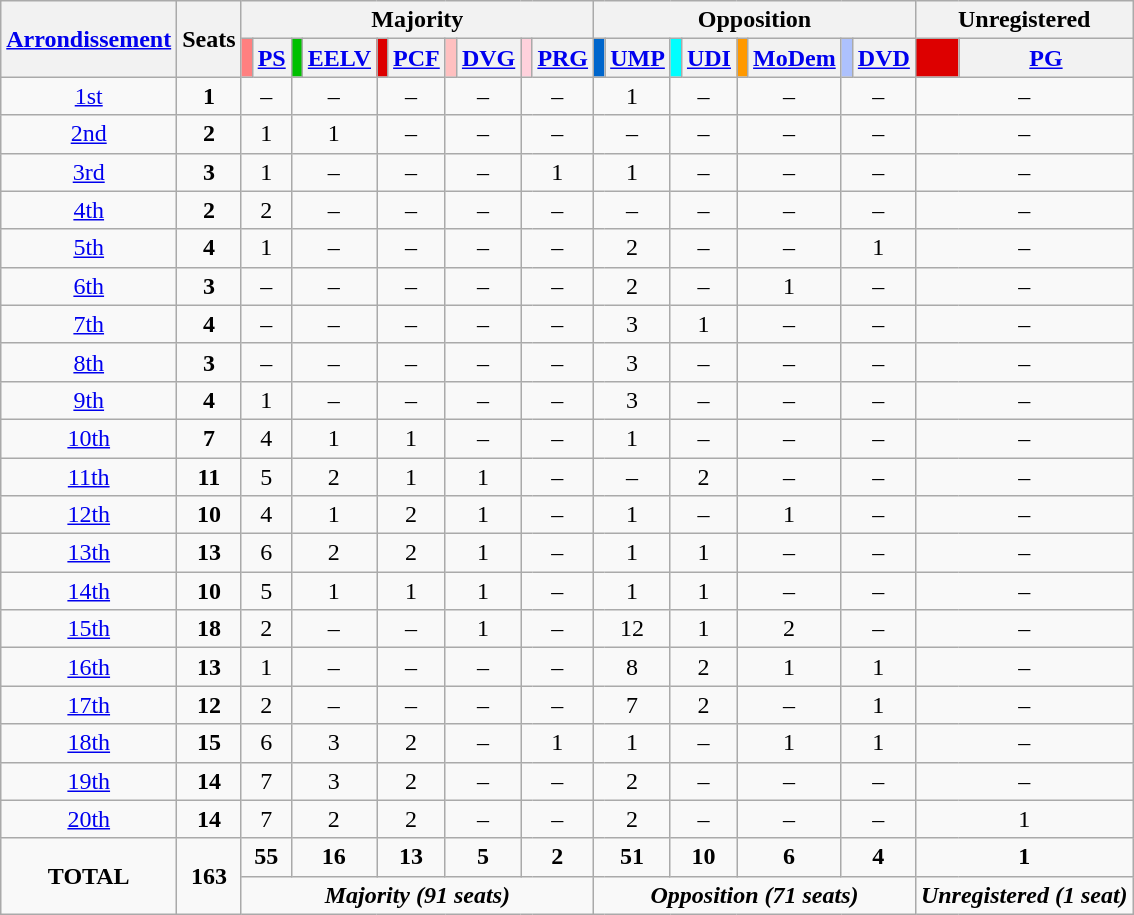<table class="wikitable centre">
<tr>
<th rowspan=2><a href='#'>Arrondissement</a></th>
<th rowspan=2>Seats</th>
<th colspan=10>Majority</th>
<th colspan=8>Opposition</th>
<th colspan=2>Unregistered</th>
</tr>
<tr>
<td bgcolor="#ff8080"></td>
<th><a href='#'>PS</a></th>
<td bgcolor="#00c000"></td>
<th><a href='#'>EELV</a></th>
<td bgcolor="#dd0000"></td>
<th><a href='#'>PCF</a></th>
<td bgcolor="#ffc0c0"></td>
<th><a href='#'>DVG</a></th>
<td bgcolor="#ffd1dc"></td>
<th><a href='#'>PRG</a></th>
<td bgcolor="#0066cc"></td>
<th><a href='#'>UMP</a></th>
<td bgcolor="#00FFFF"></td>
<th><a href='#'>UDI</a></th>
<td bgcolor="#ff9900"></td>
<th><a href='#'>MoDem</a></th>
<td bgcolor="#adc1fd"></td>
<th><a href='#'>DVD</a></th>
<td bgcolor="#dd0000"></td>
<th><a href='#'>PG</a></th>
</tr>
<tr>
<td align="center"><a href='#'>1st</a></td>
<td style="text-align: center">          <strong>1</strong></td>
<td style="text-align: center" colspan=2>    –</td>
<td style="text-align: center" colspan=2>  –</td>
<td style="text-align: center" colspan=2>   –</td>
<td style="text-align: center" colspan=2>   –</td>
<td style="text-align: center" colspan=2>   –</td>
<td style="text-align: center" colspan=2>   1</td>
<td style="text-align: center" colspan=2>   –</td>
<td style="text-align: center" colspan=2> –</td>
<td style="text-align: center" colspan=2>   –</td>
<td style="text-align: center" colspan=2>    –</td>
</tr>
<tr>
<td align="center"><a href='#'>2nd</a></td>
<td style="text-align: center">          <strong>2</strong></td>
<td style="text-align: center" colspan=2>    1</td>
<td style="text-align: center" colspan=2>  1</td>
<td style="text-align: center" colspan=2>   –</td>
<td style="text-align: center" colspan=2>   –</td>
<td style="text-align: center" colspan=2>   –</td>
<td style="text-align: center" colspan=2>   –</td>
<td style="text-align: center" colspan=2>   –</td>
<td style="text-align: center" colspan=2> –</td>
<td style="text-align: center" colspan=2>   –</td>
<td style="text-align: center" colspan=2>    –</td>
</tr>
<tr>
<td align="center"><a href='#'>3rd</a></td>
<td style="text-align: center">          <strong>3</strong></td>
<td style="text-align: center" colspan=2>    1</td>
<td style="text-align: center" colspan=2>  –</td>
<td style="text-align: center" colspan=2>   –</td>
<td style="text-align: center" colspan=2>   –</td>
<td style="text-align: center" colspan=2>   1</td>
<td style="text-align: center" colspan=2>   1</td>
<td style="text-align: center" colspan=2>   –</td>
<td style="text-align: center" colspan=2> –</td>
<td style="text-align: center" colspan=2>   –</td>
<td style="text-align: center" colspan=2>    –</td>
</tr>
<tr>
<td align="center"><a href='#'>4th</a></td>
<td style="text-align: center">          <strong>2</strong></td>
<td style="text-align: center" colspan=2>    2</td>
<td style="text-align: center" colspan=2>  –</td>
<td style="text-align: center" colspan=2>   –</td>
<td style="text-align: center" colspan=2>   –</td>
<td style="text-align: center" colspan=2>   –</td>
<td style="text-align: center" colspan=2>   –</td>
<td style="text-align: center" colspan=2>   –</td>
<td style="text-align: center" colspan=2> –</td>
<td style="text-align: center" colspan=2>   –</td>
<td style="text-align: center" colspan=2>    –</td>
</tr>
<tr>
<td align="center"><a href='#'>5th</a></td>
<td style="text-align: center">          <strong>4</strong></td>
<td style="text-align: center" colspan=2>    1</td>
<td style="text-align: center" colspan=2>  –</td>
<td style="text-align: center" colspan=2>   –</td>
<td style="text-align: center" colspan=2>   –</td>
<td style="text-align: center" colspan=2>   –</td>
<td style="text-align: center" colspan=2>   2</td>
<td style="text-align: center" colspan=2>   –</td>
<td style="text-align: center" colspan=2> –</td>
<td style="text-align: center" colspan=2>   1</td>
<td style="text-align: center" colspan=2>    –</td>
</tr>
<tr>
<td align="center"><a href='#'>6th</a></td>
<td style="text-align: center">          <strong>3</strong></td>
<td style="text-align: center" colspan=2>    –</td>
<td style="text-align: center" colspan=2>  –</td>
<td style="text-align: center" colspan=2>   –</td>
<td style="text-align: center" colspan=2>   –</td>
<td style="text-align: center" colspan=2>   –</td>
<td style="text-align: center" colspan=2>   2</td>
<td style="text-align: center" colspan=2>   –</td>
<td style="text-align: center" colspan=2> 1</td>
<td style="text-align: center" colspan=2>   –</td>
<td style="text-align: center" colspan=2>    –</td>
</tr>
<tr>
<td align="center"><a href='#'>7th</a></td>
<td style="text-align: center">          <strong>4</strong></td>
<td style="text-align: center" colspan=2>    –</td>
<td style="text-align: center" colspan=2>  –</td>
<td style="text-align: center" colspan=2>   –</td>
<td style="text-align: center" colspan=2>   –</td>
<td style="text-align: center" colspan=2>   –</td>
<td style="text-align: center" colspan=2>   3</td>
<td style="text-align: center" colspan=2>   1</td>
<td style="text-align: center" colspan=2> –</td>
<td style="text-align: center" colspan=2>   –</td>
<td style="text-align: center" colspan=2>    –</td>
</tr>
<tr>
<td align="center"><a href='#'>8th</a></td>
<td style="text-align: center">          <strong>3</strong></td>
<td style="text-align: center" colspan=2>    –</td>
<td style="text-align: center" colspan=2>  –</td>
<td style="text-align: center" colspan=2>   –</td>
<td style="text-align: center" colspan=2>   –</td>
<td style="text-align: center" colspan=2>   –</td>
<td style="text-align: center" colspan=2>   3</td>
<td style="text-align: center" colspan=2>   –</td>
<td style="text-align: center" colspan=2> –</td>
<td style="text-align: center" colspan=2>   –</td>
<td style="text-align: center" colspan=2>    –</td>
</tr>
<tr>
<td align="center"><a href='#'>9th</a></td>
<td style="text-align: center">          <strong>4</strong></td>
<td style="text-align: center" colspan=2>    1</td>
<td style="text-align: center" colspan=2>  –</td>
<td style="text-align: center" colspan=2>   –</td>
<td style="text-align: center" colspan=2>   –</td>
<td style="text-align: center" colspan=2>   –</td>
<td style="text-align: center" colspan=2>   3</td>
<td style="text-align: center" colspan=2>   –</td>
<td style="text-align: center" colspan=2> –</td>
<td style="text-align: center" colspan=2>   –</td>
<td style="text-align: center" colspan=2>    –</td>
</tr>
<tr>
<td align="center"><a href='#'>10th</a></td>
<td style="text-align: center">          <strong>7</strong></td>
<td style="text-align: center" colspan=2>    4</td>
<td style="text-align: center" colspan=2>  1</td>
<td style="text-align: center" colspan=2>   1</td>
<td style="text-align: center" colspan=2>   –</td>
<td style="text-align: center" colspan=2>   –</td>
<td style="text-align: center" colspan=2>   1</td>
<td style="text-align: center" colspan=2>   –</td>
<td style="text-align: center" colspan=2> –</td>
<td style="text-align: center" colspan=2>   –</td>
<td style="text-align: center" colspan=2>    –</td>
</tr>
<tr>
<td align="center"><a href='#'>11th</a></td>
<td style="text-align: center">          <strong>11</strong></td>
<td style="text-align: center" colspan=2>    5</td>
<td style="text-align: center" colspan=2>  2</td>
<td style="text-align: center" colspan=2>   1</td>
<td style="text-align: center" colspan=2>   1</td>
<td style="text-align: center" colspan=2>   –</td>
<td style="text-align: center" colspan=2>   –</td>
<td style="text-align: center" colspan=2>   2</td>
<td style="text-align: center" colspan=2> –</td>
<td style="text-align: center" colspan=2>   –</td>
<td style="text-align: center" colspan=2>    –</td>
</tr>
<tr>
<td align="center"><a href='#'>12th</a></td>
<td style="text-align: center">          <strong>10</strong></td>
<td style="text-align: center" colspan=2>    4</td>
<td style="text-align: center" colspan=2>  1</td>
<td style="text-align: center" colspan=2>   2</td>
<td style="text-align: center" colspan=2>   1</td>
<td style="text-align: center" colspan=2>   –</td>
<td style="text-align: center" colspan=2>   1</td>
<td style="text-align: center" colspan=2>   –</td>
<td style="text-align: center" colspan=2> 1</td>
<td style="text-align: center" colspan=2>   –</td>
<td style="text-align: center" colspan=2>    –</td>
</tr>
<tr>
<td align="center"><a href='#'>13th</a></td>
<td style="text-align: center">          <strong>13</strong></td>
<td style="text-align: center" colspan=2>    6</td>
<td style="text-align: center" colspan=2>  2</td>
<td style="text-align: center" colspan=2>   2</td>
<td style="text-align: center" colspan=2>   1</td>
<td style="text-align: center" colspan=2>   –</td>
<td style="text-align: center" colspan=2>   1</td>
<td style="text-align: center" colspan=2>   1</td>
<td style="text-align: center" colspan=2> –</td>
<td style="text-align: center" colspan=2>   –</td>
<td style="text-align: center" colspan=2>    –</td>
</tr>
<tr>
<td align="center"><a href='#'>14th</a></td>
<td style="text-align: center">          <strong>10</strong></td>
<td style="text-align: center" colspan=2>    5</td>
<td style="text-align: center" colspan=2>  1</td>
<td style="text-align: center" colspan=2>   1</td>
<td style="text-align: center" colspan=2>   1</td>
<td style="text-align: center" colspan=2>   –</td>
<td style="text-align: center" colspan=2>   1</td>
<td style="text-align: center" colspan=2>   1</td>
<td style="text-align: center" colspan=2> –</td>
<td style="text-align: center" colspan=2>   –</td>
<td style="text-align: center" colspan=2>    –</td>
</tr>
<tr>
<td align="center"><a href='#'>15th</a></td>
<td style="text-align: center">          <strong>18</strong></td>
<td style="text-align: center" colspan=2>    2</td>
<td style="text-align: center" colspan=2>  –</td>
<td style="text-align: center" colspan=2>   –</td>
<td style="text-align: center" colspan=2>   1</td>
<td style="text-align: center" colspan=2>   –</td>
<td style="text-align: center" colspan=2>   12</td>
<td style="text-align: center" colspan=2>   1</td>
<td style="text-align: center" colspan=2> 2</td>
<td style="text-align: center" colspan=2>   –</td>
<td style="text-align: center" colspan=2>    –</td>
</tr>
<tr>
<td align="center"><a href='#'>16th</a></td>
<td style="text-align: center">          <strong>13</strong></td>
<td style="text-align: center" colspan=2>    1</td>
<td style="text-align: center" colspan=2>  –</td>
<td style="text-align: center" colspan=2>   –</td>
<td style="text-align: center" colspan=2>   –</td>
<td style="text-align: center" colspan=2>   –</td>
<td style="text-align: center" colspan=2>   8</td>
<td style="text-align: center" colspan=2>   2</td>
<td style="text-align: center" colspan=2> 1</td>
<td style="text-align: center" colspan=2>   1</td>
<td style="text-align: center" colspan=2>    –</td>
</tr>
<tr>
<td align="center"><a href='#'>17th</a></td>
<td style="text-align: center">          <strong>12</strong></td>
<td style="text-align: center" colspan=2>    2</td>
<td style="text-align: center" colspan=2>  –</td>
<td style="text-align: center" colspan=2>   –</td>
<td style="text-align: center" colspan=2>   –</td>
<td style="text-align: center" colspan=2>   –</td>
<td style="text-align: center" colspan=2>   7</td>
<td style="text-align: center" colspan=2>   2</td>
<td style="text-align: center" colspan=2> –</td>
<td style="text-align: center" colspan=2>   1</td>
<td style="text-align: center" colspan=2>    –</td>
</tr>
<tr>
<td align="center"><a href='#'>18th</a></td>
<td style="text-align: center">          <strong>15</strong></td>
<td style="text-align: center" colspan=2>    6</td>
<td style="text-align: center" colspan=2>  3</td>
<td style="text-align: center" colspan=2>   2</td>
<td style="text-align: center" colspan=2>   –</td>
<td style="text-align: center" colspan=2>   1</td>
<td style="text-align: center" colspan=2>   1</td>
<td style="text-align: center" colspan=2>   –</td>
<td style="text-align: center" colspan=2> 1</td>
<td style="text-align: center" colspan=2>   1</td>
<td style="text-align: center" colspan=2>    –</td>
</tr>
<tr>
<td align="center"><a href='#'>19th</a></td>
<td style="text-align: center">          <strong>14</strong></td>
<td style="text-align: center" colspan=2>    7</td>
<td style="text-align: center" colspan=2>  3</td>
<td style="text-align: center" colspan=2>   2</td>
<td style="text-align: center" colspan=2>   –</td>
<td style="text-align: center" colspan=2>   –</td>
<td style="text-align: center" colspan=2>   2</td>
<td style="text-align: center" colspan=2>   –</td>
<td style="text-align: center" colspan=2> –</td>
<td style="text-align: center" colspan=2>   –</td>
<td style="text-align: center" colspan=2>    –</td>
</tr>
<tr>
<td align="center"><a href='#'>20th</a></td>
<td style="text-align: center">          <strong>14</strong></td>
<td style="text-align: center" colspan=2>    7</td>
<td style="text-align: center" colspan=2>  2</td>
<td style="text-align: center" colspan=2>   2</td>
<td style="text-align: center" colspan=2>   –</td>
<td style="text-align: center" colspan=2>   –</td>
<td style="text-align: center" colspan=2>   2</td>
<td style="text-align: center" colspan=2>   –</td>
<td style="text-align: center" colspan=2> –</td>
<td style="text-align: center" colspan=2>   –</td>
<td style="text-align: center" colspan=2>    1</td>
</tr>
<tr>
<td align="center" rowspan=2><strong>TOTAL</strong></td>
<td style="text-align: center" rowspan=2>          <strong>163</strong></td>
<td style="text-align: center" colspan=2>    <strong>55</strong></td>
<td style="text-align: center" colspan=2>  <strong>16</strong></td>
<td style="text-align: center" colspan=2>   <strong>13</strong></td>
<td style="text-align: center" colspan=2>   <strong>5</strong></td>
<td style="text-align: center" colspan=2>   <strong>2</strong></td>
<td style="text-align: center" colspan=2>   <strong>51</strong></td>
<td style="text-align: center" colspan=2>   <strong>10</strong></td>
<td style="text-align: center" colspan=2> <strong>6</strong></td>
<td style="text-align: center" colspan=2>   <strong>4</strong></td>
<td style="text-align: center" colspan=2>    <strong>1</strong></td>
</tr>
<tr>
<td style="text-align: center" colspan=10><strong><em>Majority (91 seats)</em></strong></td>
<td style="text-align: center" colspan=8><strong><em>Opposition (71 seats)</em></strong></td>
<td style="text-align: center" colspan=2><strong><em>Unregistered (1 seat)</em></strong></td>
</tr>
</table>
